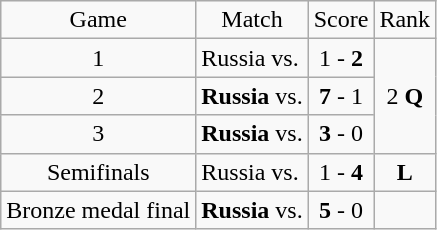<table class="wikitable">
<tr>
<td style="text-align:center;">Game</td>
<td style="text-align:center;">Match</td>
<td style="text-align:center;">Score</td>
<td style="text-align:center;">Rank</td>
</tr>
<tr>
<td style="text-align:center;">1</td>
<td>Russia vs. <strong></strong></td>
<td style="text-align:center;">1 - <strong>2</strong></td>
<td rowspan="3" style="text-align:center;">2 <strong>Q</strong></td>
</tr>
<tr>
<td style="text-align:center;">2</td>
<td><strong>Russia</strong> vs. </td>
<td style="text-align:center;"><strong>7</strong> - 1</td>
</tr>
<tr>
<td style="text-align:center;">3</td>
<td><strong>Russia</strong> vs. </td>
<td style="text-align:center;"><strong>3</strong> - 0</td>
</tr>
<tr>
<td style="text-align:center;">Semifinals</td>
<td>Russia vs. <strong></strong></td>
<td style="text-align:center;">1 - <strong>4</strong></td>
<td style="text-align:center;"><strong>L</strong></td>
</tr>
<tr>
<td style="text-align:center;">Bronze medal final</td>
<td><strong>Russia</strong> vs. </td>
<td style="text-align:center;"><strong>5</strong> - 0</td>
<td style="text-align:center;"></td>
</tr>
</table>
